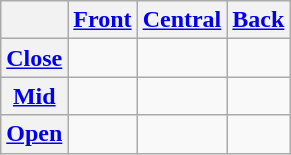<table class="wikitable" style="text-align:center">
<tr>
<th></th>
<th><a href='#'>Front</a></th>
<th><a href='#'>Central</a></th>
<th><a href='#'>Back</a></th>
</tr>
<tr>
<th><a href='#'>Close</a></th>
<td></td>
<td></td>
<td></td>
</tr>
<tr>
<th><a href='#'>Mid</a></th>
<td></td>
<td></td>
<td></td>
</tr>
<tr>
<th><a href='#'>Open</a></th>
<td></td>
<td></td>
<td></td>
</tr>
</table>
